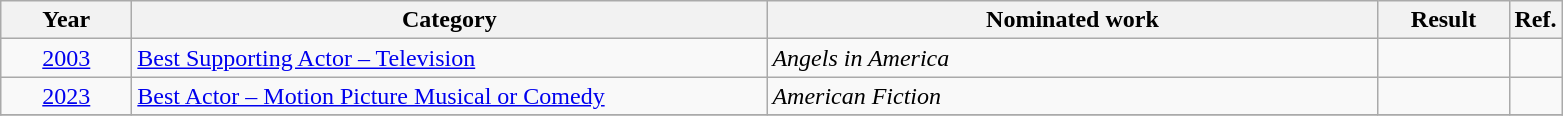<table class=wikitable>
<tr>
<th scope="col" style="width:5em;">Year</th>
<th scope="col" style="width:26em;">Category</th>
<th scope="col" style="width:25em;">Nominated work</th>
<th scope="col" style="width:5em;">Result</th>
<th>Ref.</th>
</tr>
<tr>
<td style="text-align:center;"><a href='#'>2003</a></td>
<td><a href='#'>Best Supporting Actor – Television</a></td>
<td><em>Angels in America</em></td>
<td></td>
<td></td>
</tr>
<tr>
<td style="text-align:center;"><a href='#'>2023</a></td>
<td><a href='#'>Best Actor – Motion Picture Musical or Comedy</a></td>
<td><em>American Fiction</em></td>
<td></td>
<td></td>
</tr>
<tr>
</tr>
</table>
